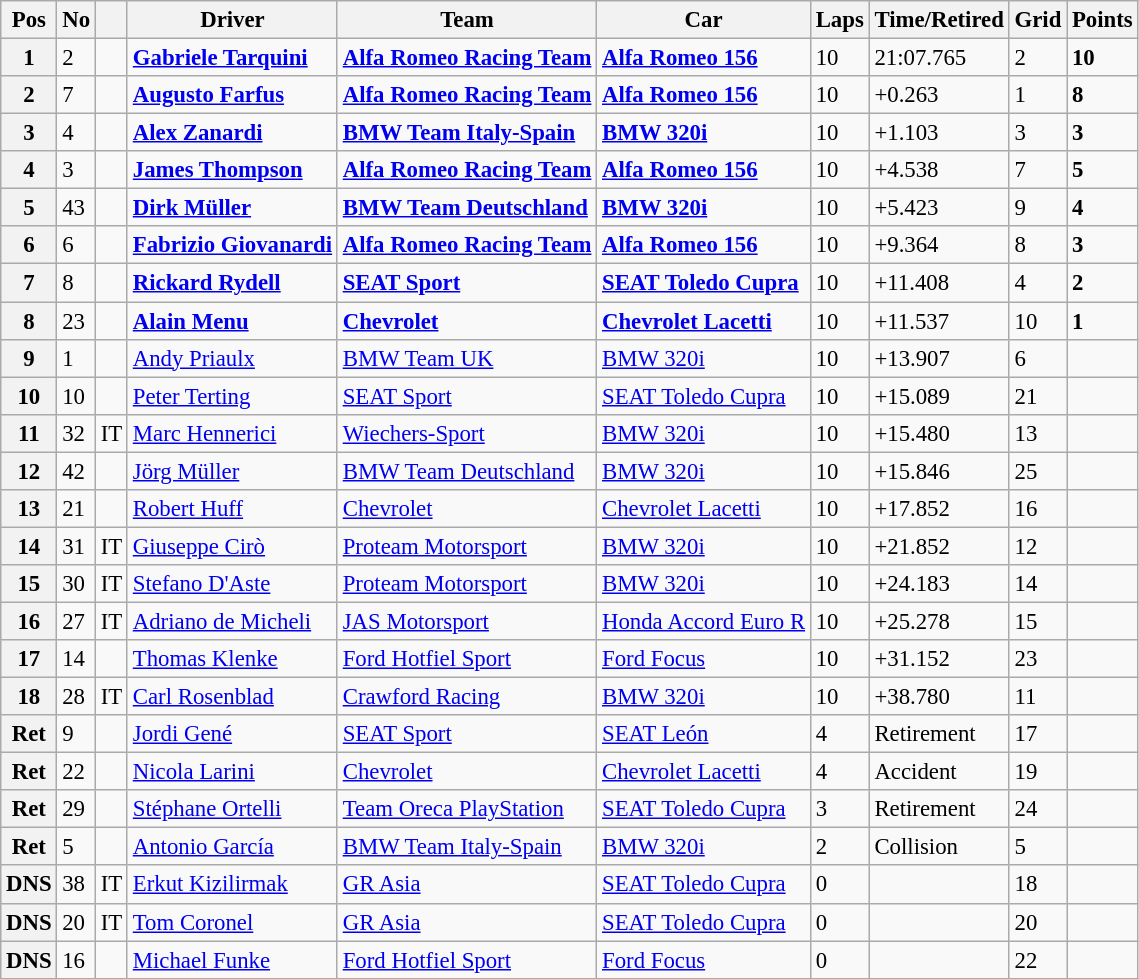<table class="wikitable" style="font-size: 95%">
<tr>
<th>Pos</th>
<th>No</th>
<th></th>
<th>Driver</th>
<th>Team</th>
<th>Car</th>
<th>Laps</th>
<th>Time/Retired</th>
<th>Grid</th>
<th>Points</th>
</tr>
<tr>
<th>1</th>
<td>2</td>
<td></td>
<td> <strong><a href='#'>Gabriele Tarquini</a></strong></td>
<td><strong><a href='#'>Alfa Romeo Racing Team</a></strong></td>
<td><strong><a href='#'>Alfa Romeo 156</a></strong></td>
<td>10</td>
<td>21:07.765</td>
<td>2</td>
<td><strong>10</strong></td>
</tr>
<tr>
<th>2</th>
<td>7</td>
<td></td>
<td> <strong><a href='#'>Augusto Farfus</a></strong></td>
<td><strong><a href='#'>Alfa Romeo Racing Team</a></strong></td>
<td><strong><a href='#'>Alfa Romeo 156</a></strong></td>
<td>10</td>
<td>+0.263</td>
<td>1</td>
<td><strong>8</strong></td>
</tr>
<tr>
<th>3</th>
<td>4</td>
<td></td>
<td> <strong><a href='#'>Alex Zanardi</a></strong></td>
<td><strong><a href='#'>BMW Team Italy-Spain</a></strong></td>
<td><strong><a href='#'>BMW 320i</a></strong></td>
<td>10</td>
<td>+1.103</td>
<td>3</td>
<td><strong>3</strong></td>
</tr>
<tr>
<th>4</th>
<td>3</td>
<td></td>
<td> <strong><a href='#'>James Thompson</a></strong></td>
<td><strong><a href='#'>Alfa Romeo Racing Team</a></strong></td>
<td><strong><a href='#'>Alfa Romeo 156</a></strong></td>
<td>10</td>
<td>+4.538</td>
<td>7</td>
<td><strong>5</strong></td>
</tr>
<tr>
<th>5</th>
<td>43</td>
<td></td>
<td> <strong><a href='#'>Dirk Müller</a></strong></td>
<td><strong><a href='#'>BMW Team Deutschland</a></strong></td>
<td><strong><a href='#'>BMW 320i</a></strong></td>
<td>10</td>
<td>+5.423</td>
<td>9</td>
<td><strong>4</strong></td>
</tr>
<tr>
<th>6</th>
<td>6</td>
<td></td>
<td> <strong><a href='#'>Fabrizio Giovanardi</a></strong></td>
<td><strong><a href='#'>Alfa Romeo Racing Team</a></strong></td>
<td><strong><a href='#'>Alfa Romeo 156</a></strong></td>
<td>10</td>
<td>+9.364</td>
<td>8</td>
<td><strong>3</strong></td>
</tr>
<tr>
<th>7</th>
<td>8</td>
<td></td>
<td> <strong><a href='#'>Rickard Rydell</a></strong></td>
<td><strong><a href='#'>SEAT Sport</a></strong></td>
<td><strong><a href='#'>SEAT Toledo Cupra</a></strong></td>
<td>10</td>
<td>+11.408</td>
<td>4</td>
<td><strong>2</strong></td>
</tr>
<tr>
<th>8</th>
<td>23</td>
<td></td>
<td> <strong><a href='#'>Alain Menu</a></strong></td>
<td><strong><a href='#'>Chevrolet</a></strong></td>
<td><strong><a href='#'>Chevrolet Lacetti</a></strong></td>
<td>10</td>
<td>+11.537</td>
<td>10</td>
<td><strong>1</strong></td>
</tr>
<tr>
<th>9</th>
<td>1</td>
<td></td>
<td> <a href='#'>Andy Priaulx</a></td>
<td><a href='#'>BMW Team UK</a></td>
<td><a href='#'>BMW 320i</a></td>
<td>10</td>
<td>+13.907</td>
<td>6</td>
<td></td>
</tr>
<tr>
<th>10</th>
<td>10</td>
<td></td>
<td> <a href='#'>Peter Terting</a></td>
<td><a href='#'>SEAT Sport</a></td>
<td><a href='#'>SEAT Toledo Cupra</a></td>
<td>10</td>
<td>+15.089</td>
<td>21</td>
<td></td>
</tr>
<tr>
<th>11</th>
<td>32</td>
<td>IT</td>
<td> <a href='#'>Marc Hennerici</a></td>
<td><a href='#'>Wiechers-Sport</a></td>
<td><a href='#'>BMW 320i</a></td>
<td>10</td>
<td>+15.480</td>
<td>13</td>
<td></td>
</tr>
<tr>
<th>12</th>
<td>42</td>
<td></td>
<td> <a href='#'>Jörg Müller</a></td>
<td><a href='#'>BMW Team Deutschland</a></td>
<td><a href='#'>BMW 320i</a></td>
<td>10</td>
<td>+15.846</td>
<td>25</td>
<td></td>
</tr>
<tr>
<th>13</th>
<td>21</td>
<td></td>
<td> <a href='#'>Robert Huff</a></td>
<td><a href='#'>Chevrolet</a></td>
<td><a href='#'>Chevrolet Lacetti</a></td>
<td>10</td>
<td>+17.852</td>
<td>16</td>
<td></td>
</tr>
<tr>
<th>14</th>
<td>31</td>
<td>IT</td>
<td>  <a href='#'>Giuseppe Cirò</a></td>
<td><a href='#'>Proteam Motorsport</a></td>
<td><a href='#'>BMW 320i</a></td>
<td>10</td>
<td>+21.852</td>
<td>12</td>
<td></td>
</tr>
<tr>
<th>15</th>
<td>30</td>
<td>IT</td>
<td> <a href='#'>Stefano D'Aste</a></td>
<td><a href='#'>Proteam Motorsport</a></td>
<td><a href='#'>BMW 320i</a></td>
<td>10</td>
<td>+24.183</td>
<td>14</td>
<td></td>
</tr>
<tr>
<th>16</th>
<td>27</td>
<td>IT</td>
<td> <a href='#'>Adriano de Micheli</a></td>
<td><a href='#'>JAS Motorsport</a></td>
<td><a href='#'>Honda Accord Euro R</a></td>
<td>10</td>
<td>+25.278</td>
<td>15</td>
<td></td>
</tr>
<tr>
<th>17</th>
<td>14</td>
<td></td>
<td> <a href='#'>Thomas Klenke</a></td>
<td><a href='#'>Ford Hotfiel Sport</a></td>
<td><a href='#'>Ford Focus</a></td>
<td>10</td>
<td>+31.152</td>
<td>23</td>
<td></td>
</tr>
<tr>
<th>18</th>
<td>28</td>
<td>IT</td>
<td> <a href='#'>Carl Rosenblad</a></td>
<td><a href='#'>Crawford Racing</a></td>
<td><a href='#'>BMW 320i</a></td>
<td>10</td>
<td>+38.780</td>
<td>11</td>
<td></td>
</tr>
<tr>
<th>Ret</th>
<td>9</td>
<td></td>
<td> <a href='#'>Jordi Gené</a></td>
<td><a href='#'>SEAT Sport</a></td>
<td><a href='#'>SEAT León</a></td>
<td>4</td>
<td>Retirement</td>
<td>17</td>
<td></td>
</tr>
<tr>
<th>Ret</th>
<td>22</td>
<td></td>
<td> <a href='#'>Nicola Larini</a></td>
<td><a href='#'>Chevrolet</a></td>
<td><a href='#'>Chevrolet Lacetti</a></td>
<td>4</td>
<td>Accident</td>
<td>19</td>
<td></td>
</tr>
<tr>
<th>Ret</th>
<td>29</td>
<td></td>
<td> <a href='#'>Stéphane Ortelli</a></td>
<td><a href='#'>Team Oreca PlayStation</a></td>
<td><a href='#'>SEAT Toledo Cupra</a></td>
<td>3</td>
<td>Retirement</td>
<td>24</td>
<td></td>
</tr>
<tr>
<th>Ret</th>
<td>5</td>
<td></td>
<td> <a href='#'>Antonio García</a></td>
<td><a href='#'>BMW Team Italy-Spain</a></td>
<td><a href='#'>BMW 320i</a></td>
<td>2</td>
<td>Collision</td>
<td>5</td>
<td></td>
</tr>
<tr>
<th>DNS</th>
<td>38</td>
<td>IT</td>
<td> <a href='#'>Erkut Kizilirmak</a></td>
<td><a href='#'>GR Asia</a></td>
<td><a href='#'>SEAT Toledo Cupra</a></td>
<td>0</td>
<td></td>
<td>18</td>
<td></td>
</tr>
<tr>
<th>DNS</th>
<td>20</td>
<td>IT</td>
<td> <a href='#'>Tom Coronel</a></td>
<td><a href='#'>GR Asia</a></td>
<td><a href='#'>SEAT Toledo Cupra</a></td>
<td>0</td>
<td></td>
<td>20</td>
<td></td>
</tr>
<tr>
<th>DNS</th>
<td>16</td>
<td></td>
<td> <a href='#'>Michael Funke</a></td>
<td><a href='#'>Ford Hotfiel Sport</a></td>
<td><a href='#'>Ford Focus</a></td>
<td>0</td>
<td></td>
<td>22</td>
<td></td>
</tr>
</table>
